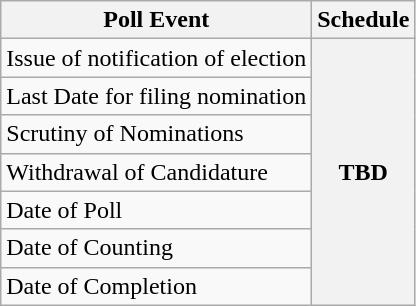<table class="wikitable">
<tr>
<th>Poll Event</th>
<th>Schedule</th>
</tr>
<tr>
<td>Issue of notification of election</td>
<th rowspan="7">TBD</th>
</tr>
<tr>
<td>Last Date for filing nomination</td>
</tr>
<tr>
<td>Scrutiny of Nominations</td>
</tr>
<tr>
<td>Withdrawal of Candidature</td>
</tr>
<tr>
<td>Date of Poll</td>
</tr>
<tr>
<td>Date of Counting</td>
</tr>
<tr>
<td>Date of Completion</td>
</tr>
</table>
